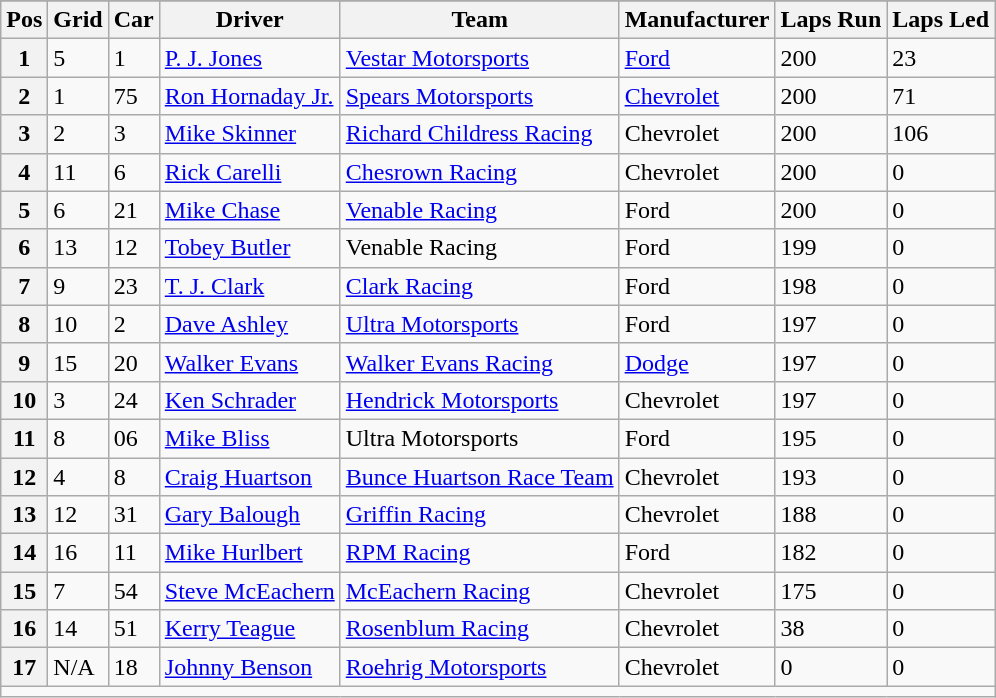<table class="sortable wikitable" border="1">
<tr>
</tr>
<tr>
<th scope="col">Pos</th>
<th scope="col">Grid</th>
<th scope="col">Car</th>
<th scope="col">Driver</th>
<th scope="col">Team</th>
<th scope="col">Manufacturer</th>
<th scope="col">Laps Run</th>
<th scope="col">Laps Led</th>
</tr>
<tr>
<th scope="row">1</th>
<td>5</td>
<td>1</td>
<td><a href='#'>P. J. Jones</a></td>
<td><a href='#'>Vestar Motorsports</a></td>
<td><a href='#'>Ford</a></td>
<td>200</td>
<td>23</td>
</tr>
<tr>
<th scope="row">2</th>
<td>1</td>
<td>75</td>
<td><a href='#'>Ron Hornaday Jr.</a></td>
<td><a href='#'>Spears Motorsports</a></td>
<td><a href='#'>Chevrolet</a></td>
<td>200</td>
<td>71</td>
</tr>
<tr>
<th scope="row">3</th>
<td>2</td>
<td>3</td>
<td><a href='#'>Mike Skinner</a></td>
<td><a href='#'>Richard Childress Racing</a></td>
<td>Chevrolet</td>
<td>200</td>
<td>106</td>
</tr>
<tr>
<th scope="row">4</th>
<td>11</td>
<td>6</td>
<td><a href='#'>Rick Carelli</a></td>
<td><a href='#'>Chesrown Racing</a></td>
<td>Chevrolet</td>
<td>200</td>
<td>0</td>
</tr>
<tr>
<th scope="row">5</th>
<td>6</td>
<td>21</td>
<td><a href='#'>Mike Chase</a></td>
<td><a href='#'>Venable Racing</a></td>
<td>Ford</td>
<td>200</td>
<td>0</td>
</tr>
<tr>
<th scope="row">6</th>
<td>13</td>
<td>12</td>
<td><a href='#'>Tobey Butler</a></td>
<td>Venable Racing</td>
<td>Ford</td>
<td>199</td>
<td>0</td>
</tr>
<tr>
<th scope="row">7</th>
<td>9</td>
<td>23</td>
<td><a href='#'>T. J. Clark</a></td>
<td><a href='#'>Clark Racing</a></td>
<td>Ford</td>
<td>198</td>
<td>0</td>
</tr>
<tr>
<th scope="row">8</th>
<td>10</td>
<td>2</td>
<td><a href='#'>Dave Ashley</a></td>
<td><a href='#'>Ultra Motorsports</a></td>
<td>Ford</td>
<td>197</td>
<td>0</td>
</tr>
<tr>
<th scope="row">9</th>
<td>15</td>
<td>20</td>
<td><a href='#'>Walker Evans</a></td>
<td><a href='#'>Walker Evans Racing</a></td>
<td><a href='#'>Dodge</a></td>
<td>197</td>
<td>0</td>
</tr>
<tr>
<th scope="row">10</th>
<td>3</td>
<td>24</td>
<td><a href='#'>Ken Schrader</a></td>
<td><a href='#'>Hendrick Motorsports</a></td>
<td>Chevrolet</td>
<td>197</td>
<td>0</td>
</tr>
<tr>
<th scope="row">11</th>
<td>8</td>
<td>06</td>
<td><a href='#'>Mike Bliss</a></td>
<td>Ultra Motorsports</td>
<td>Ford</td>
<td>195</td>
<td>0</td>
</tr>
<tr>
<th scope="row">12</th>
<td>4</td>
<td>8</td>
<td><a href='#'>Craig Huartson</a></td>
<td><a href='#'>Bunce Huartson Race Team</a></td>
<td>Chevrolet</td>
<td>193</td>
<td>0</td>
</tr>
<tr>
<th scope="row">13</th>
<td>12</td>
<td>31</td>
<td><a href='#'>Gary Balough</a></td>
<td><a href='#'>Griffin Racing</a></td>
<td>Chevrolet</td>
<td>188</td>
<td>0</td>
</tr>
<tr>
<th scope="row">14</th>
<td>16</td>
<td>11</td>
<td><a href='#'>Mike Hurlbert</a></td>
<td><a href='#'>RPM Racing</a></td>
<td>Ford</td>
<td>182</td>
<td>0</td>
</tr>
<tr>
<th scope="row">15</th>
<td>7</td>
<td>54</td>
<td><a href='#'>Steve McEachern</a></td>
<td><a href='#'>McEachern Racing</a></td>
<td>Chevrolet</td>
<td>175</td>
<td>0</td>
</tr>
<tr>
<th scope="row">16</th>
<td>14</td>
<td>51</td>
<td><a href='#'>Kerry Teague</a></td>
<td><a href='#'>Rosenblum Racing</a></td>
<td>Chevrolet</td>
<td>38</td>
<td>0</td>
</tr>
<tr>
<th scope="row">17</th>
<td>N/A</td>
<td>18</td>
<td><a href='#'>Johnny Benson</a></td>
<td><a href='#'>Roehrig Motorsports</a></td>
<td>Chevrolet</td>
<td>0</td>
<td>0</td>
</tr>
<tr class="sortbottom">
<td colspan="9"></td>
</tr>
</table>
